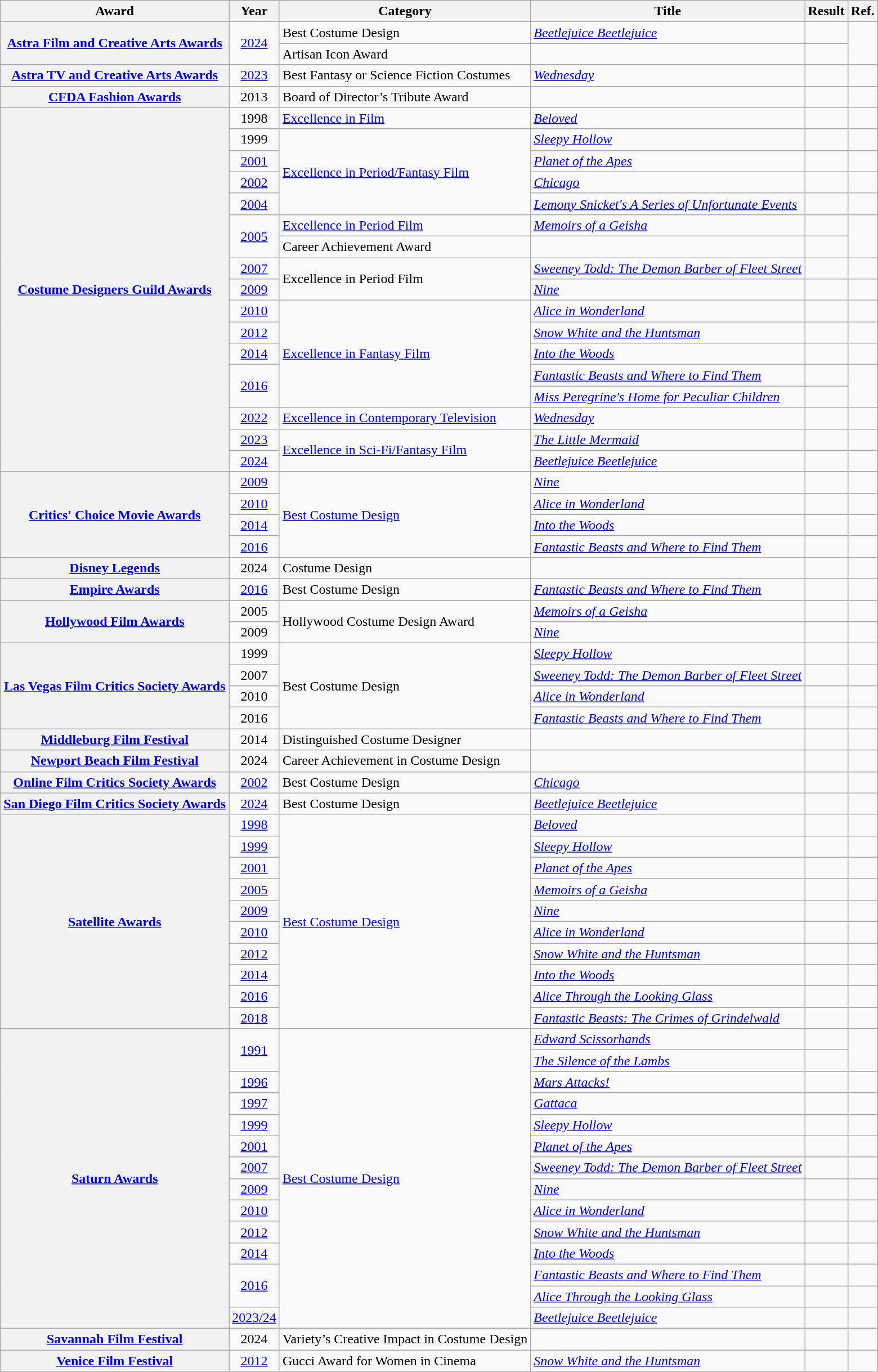<table class="wikitable sortable">
<tr>
<th scope="col">Award</th>
<th scope="col">Year</th>
<th scope="col">Category</th>
<th scope="col">Title</th>
<th scope="col">Result</th>
<th>Ref.</th>
</tr>
<tr>
<th rowspan="2" scope="row" style="text-align:center;"><a href='#'>Astra Film and Creative Arts Awards</a></th>
<td rowspan="2" style="text-align:center;"><a href='#'>2024</a></td>
<td>Best Costume Design</td>
<td><em><a href='#'>Beetlejuice Beetlejuice</a></em></td>
<td></td>
<td rowspan="2" style="text-align:center;"></td>
</tr>
<tr>
<td>Artisan Icon Award</td>
<td></td>
<td></td>
</tr>
<tr>
<th scope="row" style="text-align:center;"><a href='#'>Astra TV and Creative Arts Awards</a></th>
<td style="text-align:center;"><a href='#'>2023</a></td>
<td>Best Fantasy or Science Fiction Costumes</td>
<td><em><a href='#'>Wednesday</a></em></td>
<td></td>
<td style="text-align:center;"></td>
</tr>
<tr>
<th scope="row" style="text-align:center;"><a href='#'>CFDA Fashion Awards</a></th>
<td style="text-align:center;">2013</td>
<td>Board of Director’s Tribute Award</td>
<td></td>
<td></td>
<td style="text-align:center;"></td>
</tr>
<tr>
<th rowspan="17" scope="row" style="text-align:center;"><a href='#'>Costume Designers Guild Awards</a></th>
<td style="text-align:center;">1998</td>
<td><a href='#'>Excellence in Film</a></td>
<td><em><a href='#'>Beloved</a></em></td>
<td></td>
<td style="text-align:center;"></td>
</tr>
<tr>
<td style="text-align:center;">1999</td>
<td rowspan="4"><a href='#'>Excellence in Period/Fantasy Film</a></td>
<td><em><a href='#'>Sleepy Hollow</a></em></td>
<td></td>
<td style="text-align:center;"></td>
</tr>
<tr>
<td style="text-align:center;"><a href='#'>2001</a></td>
<td><em><a href='#'>Planet of the Apes</a></em></td>
<td></td>
<td style="text-align:center;"></td>
</tr>
<tr>
<td style="text-align:center;"><a href='#'>2002</a></td>
<td><em><a href='#'>Chicago</a></em></td>
<td></td>
<td style="text-align:center;"></td>
</tr>
<tr>
<td style="text-align:center;"><a href='#'>2004</a></td>
<td><em><a href='#'>Lemony Snicket's A Series of Unfortunate Events</a></em></td>
<td></td>
<td style="text-align:center;"></td>
</tr>
<tr>
<td rowspan="2" style="text-align:center;"><a href='#'>2005</a></td>
<td><a href='#'>Excellence in Period Film</a></td>
<td><em><a href='#'>Memoirs of a Geisha</a></em></td>
<td></td>
<td rowspan="2" style="text-align:center;"></td>
</tr>
<tr>
<td>Career Achievement Award</td>
<td></td>
<td></td>
</tr>
<tr>
<td style="text-align:center;"><a href='#'>2007</a></td>
<td rowspan="2">Excellence in Period Film</td>
<td><em><a href='#'>Sweeney Todd: The Demon Barber of Fleet Street</a></em></td>
<td></td>
<td style="text-align:center;"></td>
</tr>
<tr>
<td style="text-align:center;"><a href='#'>2009</a></td>
<td><em><a href='#'>Nine</a></em></td>
<td></td>
<td style="text-align:center;"></td>
</tr>
<tr>
<td style="text-align:center;"><a href='#'>2010</a></td>
<td rowspan="5"><a href='#'>Excellence in Fantasy Film</a></td>
<td><em><a href='#'>Alice in Wonderland</a></em></td>
<td></td>
<td style="text-align:center;"></td>
</tr>
<tr>
<td style="text-align:center;"><a href='#'>2012</a></td>
<td><em><a href='#'>Snow White and the Huntsman</a></em></td>
<td></td>
<td style="text-align:center;"></td>
</tr>
<tr>
<td style="text-align:center;"><a href='#'>2014</a></td>
<td><em><a href='#'>Into the Woods</a></em></td>
<td></td>
<td style="text-align:center;"></td>
</tr>
<tr>
<td rowspan="2" style="text-align:center;"><a href='#'>2016</a></td>
<td><em><a href='#'>Fantastic Beasts and Where to Find Them</a></em></td>
<td></td>
<td rowspan="2" style="text-align:center;"></td>
</tr>
<tr>
<td><em><a href='#'>Miss Peregrine's Home for Peculiar Children</a></em></td>
<td></td>
</tr>
<tr>
<td style="text-align:center;"><a href='#'>2022</a></td>
<td><a href='#'>Excellence in Contemporary Television</a></td>
<td><em><a href='#'>Wednesday</a></em> </td>
<td></td>
<td style="text-align:center;"></td>
</tr>
<tr>
<td style="text-align:center;"><a href='#'>2023</a></td>
<td rowspan="2"><a href='#'>Excellence in Sci-Fi/Fantasy Film</a></td>
<td><em><a href='#'>The Little Mermaid</a></em></td>
<td></td>
<td style="text-align:center;"></td>
</tr>
<tr>
<td style="text-align:center;"><a href='#'>2024</a></td>
<td><em><a href='#'>Beetlejuice Beetlejuice</a></em></td>
<td></td>
<td style="text-align:center;"></td>
</tr>
<tr>
<th rowspan="4" scope="row" style="text-align:center;"><a href='#'>Critics' Choice Movie Awards</a></th>
<td style="text-align:center;"><a href='#'>2009</a></td>
<td rowspan="4"><a href='#'>Best Costume Design</a></td>
<td><em><a href='#'>Nine</a></em></td>
<td></td>
<td style="text-align:center;"></td>
</tr>
<tr>
<td style="text-align:center;"><a href='#'>2010</a></td>
<td><em><a href='#'>Alice in Wonderland</a></em></td>
<td></td>
<td style="text-align:center;"></td>
</tr>
<tr>
<td style="text-align:center;"><a href='#'>2014</a></td>
<td><em><a href='#'>Into the Woods</a></em></td>
<td></td>
<td style="text-align:center;"></td>
</tr>
<tr>
<td style="text-align:center;"><a href='#'>2016</a></td>
<td><em><a href='#'>Fantastic Beasts and Where to Find Them</a></em></td>
<td></td>
<td style="text-align:center;"></td>
</tr>
<tr>
<th scope="row" style="text-align:center;"><a href='#'>Disney Legends</a></th>
<td style="text-align:center;">2024</td>
<td>Costume Design</td>
<td></td>
<td></td>
<td style="text-align:center;"></td>
</tr>
<tr>
<th scope="row" style="text-align:center;"><a href='#'>Empire Awards</a></th>
<td style="text-align:center;"><a href='#'>2016</a></td>
<td>Best Costume Design</td>
<td><em><a href='#'>Fantastic Beasts and Where to Find Them</a></em></td>
<td></td>
<td style="text-align:center;"></td>
</tr>
<tr>
<th rowspan="2" scope="row" style="text-align:center;"><a href='#'>Hollywood Film Awards</a></th>
<td style="text-align:center;">2005</td>
<td rowspan="2">Hollywood Costume Design Award</td>
<td><em><a href='#'>Memoirs of a Geisha</a></em></td>
<td></td>
<td style="text-align:center;"></td>
</tr>
<tr>
<td style="text-align:center;">2009</td>
<td><em><a href='#'>Nine</a></em></td>
<td></td>
<td style="text-align:center;"></td>
</tr>
<tr>
<th rowspan="4" scope="row" style="text-align:center;"><a href='#'>Las Vegas Film Critics Society Awards</a></th>
<td style="text-align:center;">1999</td>
<td rowspan="4">Best Costume Design</td>
<td><em><a href='#'>Sleepy Hollow</a></em></td>
<td></td>
<td style="text-align:center;"></td>
</tr>
<tr>
<td style="text-align:center;">2007</td>
<td><em><a href='#'>Sweeney Todd: The Demon Barber of Fleet Street</a></em></td>
<td></td>
<td style="text-align:center;"></td>
</tr>
<tr>
<td style="text-align:center;">2010</td>
<td><em><a href='#'>Alice in Wonderland</a></em></td>
<td></td>
<td style="text-align:center;"></td>
</tr>
<tr>
<td style="text-align:center;">2016</td>
<td><em><a href='#'>Fantastic Beasts and Where to Find Them</a></em></td>
<td></td>
<td style="text-align:center;"></td>
</tr>
<tr>
<th scope="row" style="text-align:center;"><a href='#'>Middleburg Film Festival</a></th>
<td style="text-align:center;">2014</td>
<td>Distinguished Costume Designer</td>
<td></td>
<td></td>
<td style="text-align:center;"></td>
</tr>
<tr>
<th scope="row" style="text-align:center;"><a href='#'>Newport Beach Film Festival</a></th>
<td style="text-align:center;">2024</td>
<td>Career Achievement in Costume Design</td>
<td></td>
<td></td>
<td style="text-align:center;"></td>
</tr>
<tr>
<th scope="row" style="text-align:center;"><a href='#'>Online Film Critics Society Awards</a></th>
<td style="text-align:center;"><a href='#'>2002</a></td>
<td>Best Costume Design</td>
<td><em><a href='#'>Chicago</a></em></td>
<td></td>
<td style="text-align:center;"></td>
</tr>
<tr>
<th scope="row" style="text-align:center;"><a href='#'>San Diego Film Critics Society Awards</a></th>
<td style="text-align:center;"><a href='#'>2024</a></td>
<td>Best Costume Design</td>
<td><em><a href='#'>Beetlejuice Beetlejuice</a></em></td>
<td></td>
<td style="text-align:center;"></td>
</tr>
<tr>
<th rowspan="10" scope="row" style="text-align:center;"><a href='#'>Satellite Awards</a></th>
<td style="text-align:center;"><a href='#'>1998</a></td>
<td rowspan="10"><a href='#'>Best Costume Design</a></td>
<td><em><a href='#'>Beloved</a></em></td>
<td></td>
<td style="text-align:center;"></td>
</tr>
<tr>
<td style="text-align:center;"><a href='#'>1999</a></td>
<td><em><a href='#'>Sleepy Hollow</a></em></td>
<td></td>
<td style="text-align:center;"></td>
</tr>
<tr>
<td style="text-align:center;"><a href='#'>2001</a></td>
<td><em><a href='#'>Planet of the Apes</a></em></td>
<td></td>
<td style="text-align:center;"></td>
</tr>
<tr>
<td style="text-align:center;"><a href='#'>2005</a></td>
<td><em><a href='#'>Memoirs of a Geisha</a></em></td>
<td></td>
<td style="text-align:center;"></td>
</tr>
<tr>
<td style="text-align:center;"><a href='#'>2009</a></td>
<td><em><a href='#'>Nine</a></em></td>
<td></td>
<td style="text-align:center;"></td>
</tr>
<tr>
<td style="text-align:center;"><a href='#'>2010</a></td>
<td><em><a href='#'>Alice in Wonderland</a></em></td>
<td></td>
<td style="text-align:center;"></td>
</tr>
<tr>
<td style="text-align:center;"><a href='#'>2012</a></td>
<td><em><a href='#'>Snow White and the Huntsman</a></em></td>
<td></td>
<td style="text-align:center;"></td>
</tr>
<tr>
<td style="text-align:center;"><a href='#'>2014</a></td>
<td><em><a href='#'>Into the Woods</a></em></td>
<td></td>
<td style="text-align:center;"></td>
</tr>
<tr>
<td style="text-align:center;"><a href='#'>2016</a></td>
<td><em><a href='#'>Alice Through the Looking Glass</a></em></td>
<td></td>
<td style="text-align:center;"></td>
</tr>
<tr>
<td style="text-align:center;"><a href='#'>2018</a></td>
<td><em><a href='#'>Fantastic Beasts: The Crimes of Grindelwald</a></em></td>
<td></td>
<td style="text-align:center;"></td>
</tr>
<tr>
<th rowspan="14" scope="row" style="text-align:center;"><a href='#'>Saturn Awards</a></th>
<td rowspan="2" style="text-align:center;"><a href='#'>1991</a></td>
<td rowspan="14"><a href='#'>Best Costume Design</a></td>
<td><em><a href='#'>Edward Scissorhands</a></em></td>
<td></td>
<td rowspan="2" style="text-align:center;"></td>
</tr>
<tr>
<td><em><a href='#'>The Silence of the Lambs</a></em></td>
<td></td>
</tr>
<tr>
<td style="text-align:center;"><a href='#'>1996</a></td>
<td><em><a href='#'>Mars Attacks!</a></em></td>
<td></td>
<td style="text-align:center;"></td>
</tr>
<tr>
<td style="text-align:center;"><a href='#'>1997</a></td>
<td><em><a href='#'>Gattaca</a></em></td>
<td></td>
<td style="text-align:center;"></td>
</tr>
<tr>
<td style="text-align:center;"><a href='#'>1999</a></td>
<td><em><a href='#'>Sleepy Hollow</a></em></td>
<td></td>
<td style="text-align:center;"></td>
</tr>
<tr>
<td style="text-align:center;"><a href='#'>2001</a></td>
<td><em><a href='#'>Planet of the Apes</a></em></td>
<td></td>
<td style="text-align:center;"></td>
</tr>
<tr>
<td style="text-align:center;"><a href='#'>2007</a></td>
<td><em><a href='#'>Sweeney Todd: The Demon Barber of Fleet Street</a></em></td>
<td></td>
<td style="text-align:center;"></td>
</tr>
<tr>
<td style="text-align:center;"><a href='#'>2009</a></td>
<td><em><a href='#'>Nine</a></em></td>
<td></td>
<td style="text-align:center;"></td>
</tr>
<tr>
<td style="text-align:center;"><a href='#'>2010</a></td>
<td><em><a href='#'>Alice in Wonderland</a></em></td>
<td></td>
<td style="text-align:center;"></td>
</tr>
<tr>
<td style="text-align:center;"><a href='#'>2012</a></td>
<td><em><a href='#'>Snow White and the Huntsman</a></em></td>
<td></td>
<td style="text-align:center;"></td>
</tr>
<tr>
<td style="text-align:center;"><a href='#'>2014</a></td>
<td><em><a href='#'>Into the Woods</a></em></td>
<td></td>
<td style="text-align:center;"></td>
</tr>
<tr>
<td rowspan="2" style="text-align:center;"><a href='#'>2016</a></td>
<td><em><a href='#'>Fantastic Beasts and Where to Find Them</a></em></td>
<td></td>
<td style="text-align:center;"></td>
</tr>
<tr>
<td><em><a href='#'>Alice Through the Looking Glass</a></em></td>
<td></td>
<td style="text-align:center;"></td>
</tr>
<tr>
<td style="text-align:center;"><a href='#'>2023/24</a></td>
<td><em><a href='#'>Beetlejuice Beetlejuice</a></em></td>
<td></td>
<td style="text-align:center;"></td>
</tr>
<tr>
<th scope="row" style="text-align:center;"><a href='#'>Savannah Film Festival</a></th>
<td style="text-align:center;">2024</td>
<td>Variety’s Creative Impact in Costume Design</td>
<td></td>
<td></td>
<td style="text-align:center;"></td>
</tr>
<tr>
<th scope="row" style="text-align:center;"><a href='#'>Venice Film Festival</a></th>
<td style="text-align:center;"><a href='#'>2012</a></td>
<td>Gucci Award for Women in Cinema</td>
<td><em><a href='#'>Snow White and the Huntsman</a></em> <br> </td>
<td></td>
<td style="text-align:center;"></td>
</tr>
</table>
